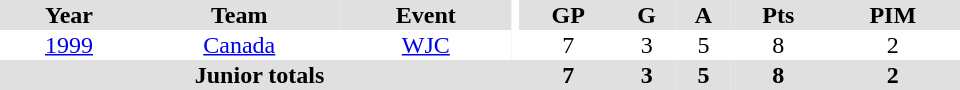<table border="0" cellpadding="1" cellspacing="0" ID="Table3" style="text-align:center; width:40em">
<tr bgcolor="#e0e0e0">
<th>Year</th>
<th>Team</th>
<th>Event</th>
<th rowspan="102" bgcolor="#ffffff"></th>
<th>GP</th>
<th>G</th>
<th>A</th>
<th>Pts</th>
<th>PIM</th>
</tr>
<tr>
<td><a href='#'>1999</a></td>
<td><a href='#'>Canada</a></td>
<td><a href='#'>WJC</a></td>
<td>7</td>
<td>3</td>
<td>5</td>
<td>8</td>
<td>2</td>
</tr>
<tr bgcolor="#e0e0e0">
<th colspan="4">Junior totals</th>
<th>7</th>
<th>3</th>
<th>5</th>
<th>8</th>
<th>2</th>
</tr>
</table>
